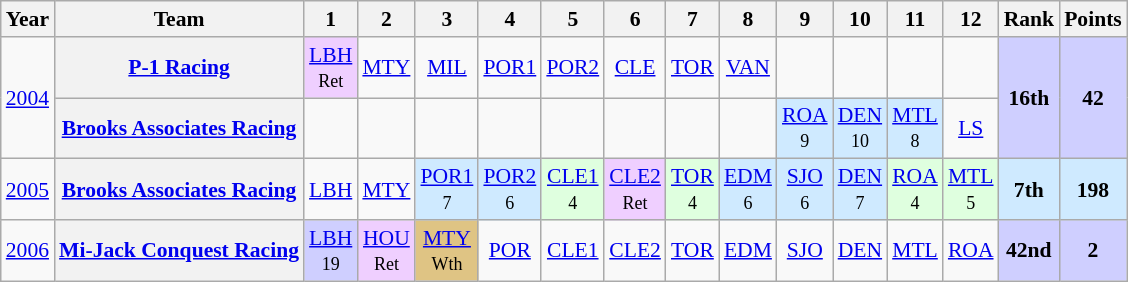<table class="wikitable" style="text-align:center; font-size:90%">
<tr>
<th>Year</th>
<th>Team</th>
<th>1</th>
<th>2</th>
<th>3</th>
<th>4</th>
<th>5</th>
<th>6</th>
<th>7</th>
<th>8</th>
<th>9</th>
<th>10</th>
<th>11</th>
<th>12</th>
<th>Rank</th>
<th>Points</th>
</tr>
<tr>
<td rowspan=2><a href='#'>2004</a></td>
<th><a href='#'>P-1 Racing</a></th>
<td style="background:#EFCFFF;"><a href='#'>LBH</a><br><small>Ret</small></td>
<td><a href='#'>MTY</a></td>
<td><a href='#'>MIL</a></td>
<td><a href='#'>POR1</a></td>
<td><a href='#'>POR2</a></td>
<td><a href='#'>CLE</a></td>
<td><a href='#'>TOR</a></td>
<td><a href='#'>VAN</a></td>
<td></td>
<td></td>
<td></td>
<td></td>
<td rowspan=2 style="background:#CFCFFF;"><strong>16th</strong></td>
<td rowspan=2 style="background:#CFCFFF;"><strong>42</strong></td>
</tr>
<tr>
<th><a href='#'>Brooks Associates Racing</a></th>
<td></td>
<td></td>
<td></td>
<td></td>
<td></td>
<td></td>
<td></td>
<td></td>
<td style="background:#CFEAFF;"><a href='#'>ROA</a><br><small>9</small></td>
<td style="background:#CFEAFF;"><a href='#'>DEN</a><br><small>10</small></td>
<td style="background:#CFEAFF;"><a href='#'>MTL</a><br><small>8</small></td>
<td><a href='#'>LS</a></td>
</tr>
<tr>
<td><a href='#'>2005</a></td>
<th><a href='#'>Brooks Associates Racing</a></th>
<td><a href='#'>LBH</a></td>
<td><a href='#'>MTY</a></td>
<td style="background:#CFEAFF;"><a href='#'>POR1</a><br><small>7</small></td>
<td style="background:#CFEAFF;"><a href='#'>POR2</a><br><small>6</small></td>
<td style="background:#DFFFDF;"><a href='#'>CLE1</a><br><small>4</small></td>
<td style="background:#EFCFFF;"><a href='#'>CLE2</a><br><small>Ret</small></td>
<td style="background:#DFFFDF;"><a href='#'>TOR</a><br><small>4</small></td>
<td style="background:#CFEAFF;"><a href='#'>EDM</a><br><small>6</small></td>
<td style="background:#CFEAFF;"><a href='#'>SJO</a><br><small>6</small></td>
<td style="background:#CFEAFF;"><a href='#'>DEN</a><br><small>7</small></td>
<td style="background:#DFFFDF;"><a href='#'>ROA</a><br><small>4</small></td>
<td style="background:#DFFFDF;"><a href='#'>MTL</a><br><small>5</small></td>
<td style="background:#CFEAFF;"><strong>7th</strong></td>
<td style="background:#CFEAFF;"><strong>198</strong></td>
</tr>
<tr>
<td><a href='#'>2006</a></td>
<th><a href='#'>Mi-Jack Conquest Racing</a></th>
<td style="background:#CFCFFF;"><a href='#'>LBH</a><br><small>19</small></td>
<td style="background:#EFCFFF;"><a href='#'>HOU</a><br><small>Ret</small></td>
<td style="background:#DFC484;"><a href='#'>MTY</a><br><small>Wth</small></td>
<td><a href='#'>POR</a></td>
<td><a href='#'>CLE1</a></td>
<td><a href='#'>CLE2</a></td>
<td><a href='#'>TOR</a></td>
<td><a href='#'>EDM</a></td>
<td><a href='#'>SJO</a></td>
<td><a href='#'>DEN</a></td>
<td><a href='#'>MTL</a></td>
<td><a href='#'>ROA</a></td>
<td style="background:#CFCFFF;"><strong>42nd</strong></td>
<td style="background:#CFCFFF;"><strong>2</strong></td>
</tr>
</table>
